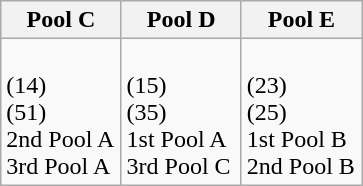<table class="wikitable">
<tr>
<th width=33%>Pool C</th>
<th width=33%>Pool D</th>
<th width=33%>Pool E</th>
</tr>
<tr>
<td><br> (14)<br>
 (51)<br>
2nd Pool A<br>
3rd Pool A</td>
<td><br> (15)<br>
 (35)<br>
1st Pool A<br>
3rd Pool C</td>
<td><br> (23)<br>
 (25)<br>
1st Pool B<br>
2nd Pool B</td>
</tr>
</table>
